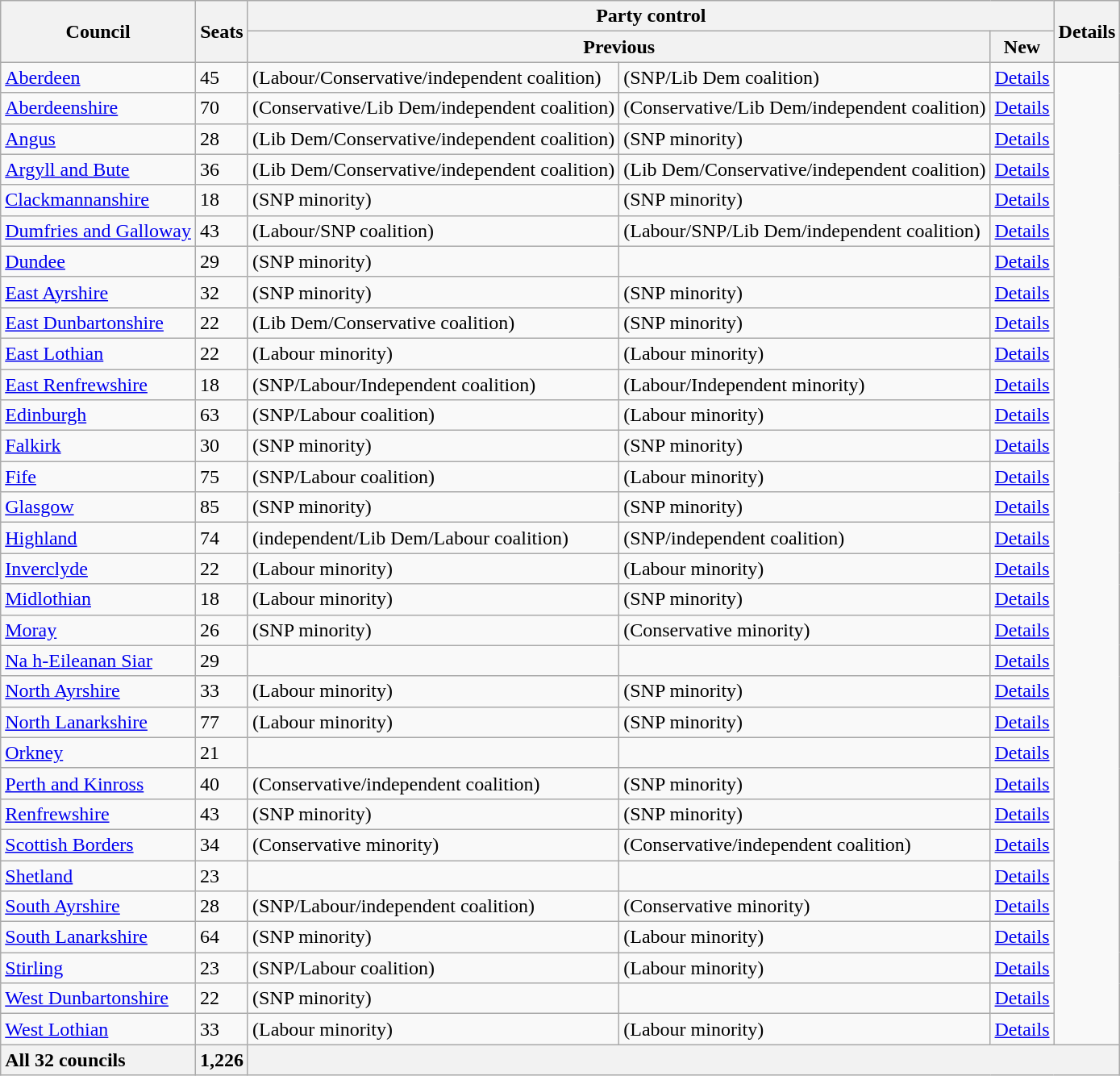<table class="wikitable sortable">
<tr>
<th rowspan="2">Council</th>
<th rowspan="2">Seats</th>
<th colspan="4">Party control</th>
<th rowspan="2">Details</th>
</tr>
<tr>
<th colspan="2">Previous</th>
<th colspan="2">New</th>
</tr>
<tr>
<td><a href='#'>Aberdeen</a></td>
<td>45</td>
<td> (Labour/Conservative/independent coalition)</td>
<td> (SNP/Lib Dem coalition)</td>
<td><a href='#'>Details</a></td>
</tr>
<tr>
<td><a href='#'>Aberdeenshire</a></td>
<td>70</td>
<td> (Conservative/Lib Dem/independent coalition)</td>
<td> (Conservative/Lib Dem/independent coalition)</td>
<td><a href='#'>Details</a></td>
</tr>
<tr>
<td><a href='#'>Angus</a></td>
<td>28</td>
<td> (Lib Dem/Conservative/independent coalition)</td>
<td> (SNP minority)</td>
<td><a href='#'>Details</a></td>
</tr>
<tr>
<td><a href='#'>Argyll and Bute</a></td>
<td>36</td>
<td> (Lib Dem/Conservative/independent coalition)</td>
<td> (Lib Dem/Conservative/independent coalition)</td>
<td><a href='#'>Details</a></td>
</tr>
<tr>
<td><a href='#'>Clackmannanshire</a></td>
<td>18</td>
<td> (SNP minority)</td>
<td> (SNP minority)</td>
<td><a href='#'>Details</a></td>
</tr>
<tr>
<td><a href='#'>Dumfries and Galloway</a></td>
<td>43</td>
<td> (Labour/SNP coalition)</td>
<td> (Labour/SNP/Lib Dem/independent coalition)</td>
<td><a href='#'>Details</a></td>
</tr>
<tr>
<td><a href='#'>Dundee</a></td>
<td>29</td>
<td> (SNP minority)</td>
<td></td>
<td><a href='#'>Details</a></td>
</tr>
<tr>
<td><a href='#'>East Ayrshire</a></td>
<td>32</td>
<td> (SNP minority)</td>
<td> (SNP minority)</td>
<td><a href='#'>Details</a></td>
</tr>
<tr>
<td><a href='#'>East Dunbartonshire</a></td>
<td>22</td>
<td> (Lib Dem/Conservative coalition)</td>
<td> (SNP minority)</td>
<td><a href='#'>Details</a></td>
</tr>
<tr>
<td><a href='#'>East Lothian</a></td>
<td>22</td>
<td> (Labour minority)</td>
<td> (Labour minority)</td>
<td><a href='#'>Details</a></td>
</tr>
<tr>
<td><a href='#'>East Renfrewshire</a></td>
<td>18</td>
<td> (SNP/Labour/Independent coalition)</td>
<td> (Labour/Independent minority)</td>
<td><a href='#'>Details</a></td>
</tr>
<tr>
<td><a href='#'>Edinburgh</a></td>
<td>63</td>
<td> (SNP/Labour coalition)</td>
<td> (Labour minority)</td>
<td><a href='#'>Details</a></td>
</tr>
<tr>
<td><a href='#'>Falkirk</a></td>
<td>30</td>
<td> (SNP minority)</td>
<td> (SNP minority)</td>
<td><a href='#'>Details</a></td>
</tr>
<tr>
<td><a href='#'>Fife</a></td>
<td>75</td>
<td> (SNP/Labour coalition)</td>
<td> (Labour minority)</td>
<td><a href='#'>Details</a></td>
</tr>
<tr>
<td><a href='#'>Glasgow</a></td>
<td>85</td>
<td> (SNP minority)</td>
<td> (SNP minority)</td>
<td><a href='#'>Details</a></td>
</tr>
<tr>
<td><a href='#'>Highland</a></td>
<td>74</td>
<td> (independent/Lib Dem/Labour coalition)</td>
<td> (SNP/independent coalition)</td>
<td><a href='#'>Details</a></td>
</tr>
<tr>
<td><a href='#'>Inverclyde</a></td>
<td>22</td>
<td> (Labour minority)</td>
<td> (Labour minority)</td>
<td><a href='#'>Details</a></td>
</tr>
<tr>
<td><a href='#'>Midlothian</a></td>
<td>18</td>
<td> (Labour minority)</td>
<td> (SNP minority)</td>
<td><a href='#'>Details</a></td>
</tr>
<tr>
<td><a href='#'>Moray</a></td>
<td>26</td>
<td> (SNP minority)</td>
<td> (Conservative minority)</td>
<td><a href='#'>Details</a></td>
</tr>
<tr>
<td><a href='#'>Na h-Eileanan Siar</a></td>
<td>29</td>
<td></td>
<td></td>
<td><a href='#'>Details</a></td>
</tr>
<tr>
<td><a href='#'>North Ayrshire</a></td>
<td>33</td>
<td> (Labour minority)</td>
<td> (SNP minority)</td>
<td><a href='#'>Details</a></td>
</tr>
<tr>
<td><a href='#'>North Lanarkshire</a></td>
<td>77</td>
<td> (Labour minority)</td>
<td> (SNP minority)</td>
<td><a href='#'>Details</a></td>
</tr>
<tr>
<td><a href='#'>Orkney</a></td>
<td>21</td>
<td></td>
<td></td>
<td><a href='#'>Details</a></td>
</tr>
<tr>
<td><a href='#'>Perth and Kinross</a></td>
<td>40</td>
<td> (Conservative/independent coalition)</td>
<td> (SNP minority)</td>
<td><a href='#'>Details</a></td>
</tr>
<tr>
<td><a href='#'>Renfrewshire</a></td>
<td>43</td>
<td> (SNP minority)</td>
<td> (SNP minority)</td>
<td><a href='#'>Details</a></td>
</tr>
<tr>
<td><a href='#'>Scottish Borders</a></td>
<td>34</td>
<td> (Conservative minority)</td>
<td> (Conservative/independent coalition)</td>
<td><a href='#'>Details</a></td>
</tr>
<tr>
<td><a href='#'>Shetland</a></td>
<td>23</td>
<td></td>
<td></td>
<td><a href='#'>Details</a></td>
</tr>
<tr>
<td><a href='#'>South Ayrshire</a></td>
<td>28</td>
<td> (SNP/Labour/independent coalition)</td>
<td> (Conservative minority)</td>
<td><a href='#'>Details</a></td>
</tr>
<tr>
<td><a href='#'>South Lanarkshire</a></td>
<td>64</td>
<td> (SNP minority)</td>
<td> (Labour minority)</td>
<td><a href='#'>Details</a></td>
</tr>
<tr>
<td><a href='#'>Stirling</a></td>
<td>23</td>
<td> (SNP/Labour coalition)</td>
<td> (Labour minority)</td>
<td><a href='#'>Details</a></td>
</tr>
<tr>
<td><a href='#'>West Dunbartonshire</a></td>
<td>22</td>
<td> (SNP minority)</td>
<td></td>
<td><a href='#'>Details</a></td>
</tr>
<tr>
<td><a href='#'>West Lothian</a></td>
<td>33</td>
<td> (Labour minority)</td>
<td> (Labour minority)</td>
<td><a href='#'>Details</a></td>
</tr>
<tr class="sortbottom">
<th style="text-align:left;">All 32 councils</th>
<th>1,226</th>
<th colspan="5"></th>
</tr>
</table>
